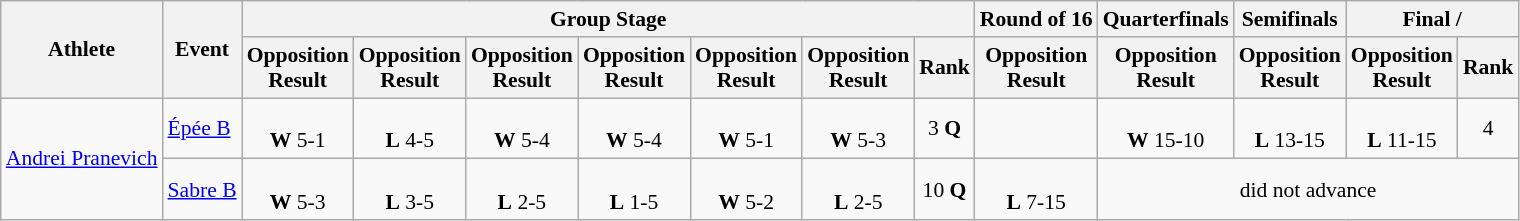<table class=wikitable style="font-size:90%">
<tr>
<th rowspan="2">Athlete</th>
<th rowspan="2">Event</th>
<th colspan="7">Group Stage</th>
<th>Round of 16</th>
<th>Quarterfinals</th>
<th>Semifinals</th>
<th colspan="2">Final / </th>
</tr>
<tr>
<th>Opposition<br>Result</th>
<th>Opposition<br>Result</th>
<th>Opposition<br>Result</th>
<th>Opposition<br>Result</th>
<th>Opposition<br>Result</th>
<th>Opposition<br>Result</th>
<th>Rank</th>
<th>Opposition<br>Result</th>
<th>Opposition<br>Result</th>
<th>Opposition<br>Result</th>
<th>Opposition<br>Result</th>
<th>Rank</th>
</tr>
<tr align=center>
<td align=left rowspan=2><a href='#'>Andrei Pranevich</a></td>
<td align=left><a href='#'>Épée B</a></td>
<td><br><strong>W</strong> 5-1</td>
<td><br><strong>L</strong> 4-5</td>
<td><br><strong>W</strong> 5-4</td>
<td><br><strong>W</strong> 5-4</td>
<td><br><strong>W</strong> 5-1</td>
<td><br><strong>W</strong> 5-3</td>
<td>3 <strong>Q</strong></td>
<td></td>
<td><br><strong>W</strong> 15-10</td>
<td><br><strong>L</strong> 13-15</td>
<td><br><strong>L</strong> 11-15</td>
<td>4</td>
</tr>
<tr align=center>
<td align=left><a href='#'>Sabre B</a></td>
<td><br><strong>W</strong> 5-3</td>
<td><br><strong>L</strong> 3-5</td>
<td><br><strong>L</strong> 2-5</td>
<td><br><strong>L</strong> 1-5</td>
<td><br><strong>W</strong> 5-2</td>
<td><br><strong>L</strong> 2-5</td>
<td>10 <strong>Q</strong></td>
<td><br><strong>L</strong> 7-15</td>
<td colspan=4>did not advance</td>
</tr>
</table>
